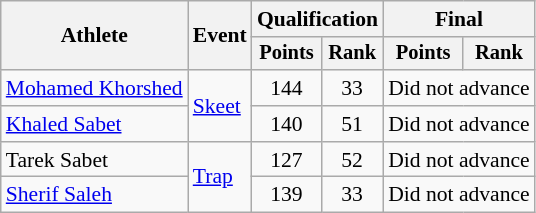<table class="wikitable" style="font-size:90%">
<tr>
<th rowspan="2">Athlete</th>
<th rowspan="2">Event</th>
<th colspan=2>Qualification</th>
<th colspan=2>Final</th>
</tr>
<tr style="font-size:95%">
<th>Points</th>
<th>Rank</th>
<th>Points</th>
<th>Rank</th>
</tr>
<tr align=center>
<td align=left><a href='#'>Mohamed Khorshed</a></td>
<td align=left rowspan=2><a href='#'>Skeet</a></td>
<td>144</td>
<td>33</td>
<td colspan=2>Did not advance</td>
</tr>
<tr align=center>
<td align=left><a href='#'>Khaled Sabet</a></td>
<td>140</td>
<td>51</td>
<td colspan=2>Did not advance</td>
</tr>
<tr align=center>
<td align=left>Tarek Sabet</td>
<td align=left rowspan=2><a href='#'>Trap</a></td>
<td>127</td>
<td>52</td>
<td colspan=2>Did not advance</td>
</tr>
<tr align=center>
<td align=left><a href='#'>Sherif Saleh</a></td>
<td>139</td>
<td>33</td>
<td colspan=2>Did not advance</td>
</tr>
</table>
